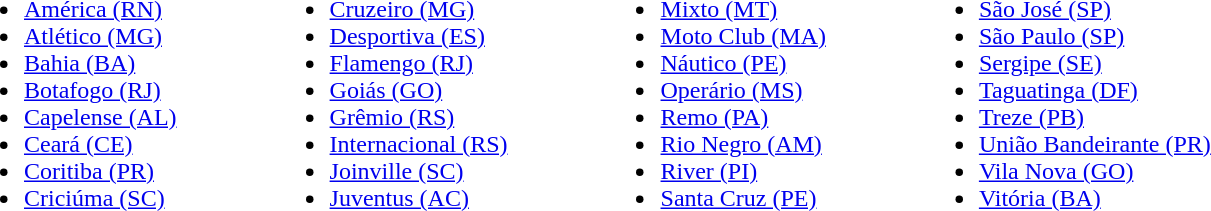<table border="0" cellpadding="2">
<tr valign="top">
<td><br><ul><li><a href='#'>América (RN)</a></li><li><a href='#'>Atlético (MG)</a></li><li><a href='#'>Bahia (BA)</a></li><li><a href='#'>Botafogo (RJ)</a></li><li><a href='#'>Capelense (AL)</a></li><li><a href='#'>Ceará (CE)</a></li><li><a href='#'>Coritiba (PR)</a></li><li><a href='#'>Criciúma (SC)</a></li></ul></td>
<td width="50"> </td>
<td valign="top"><br><ul><li><a href='#'>Cruzeiro (MG)</a></li><li><a href='#'>Desportiva (ES)</a></li><li><a href='#'>Flamengo (RJ)</a></li><li><a href='#'>Goiás (GO)</a></li><li><a href='#'>Grêmio (RS)</a></li><li><a href='#'>Internacional (RS)</a></li><li><a href='#'>Joinville (SC)</a></li><li><a href='#'>Juventus (AC)</a></li></ul></td>
<td width="50"> </td>
<td valign="top"><br><ul><li><a href='#'>Mixto (MT)</a></li><li><a href='#'>Moto Club (MA)</a></li><li><a href='#'>Náutico (PE)</a></li><li><a href='#'>Operário (MS)</a></li><li><a href='#'>Remo (PA)</a></li><li><a href='#'>Rio Negro (AM)</a></li><li><a href='#'>River (PI)</a></li><li><a href='#'>Santa Cruz (PE)</a></li></ul></td>
<td width="50"> </td>
<td valign="top"><br><ul><li><a href='#'>São José (SP)</a></li><li><a href='#'>São Paulo (SP)</a></li><li><a href='#'>Sergipe (SE)</a></li><li><a href='#'>Taguatinga (DF)</a></li><li><a href='#'>Treze (PB)</a></li><li><a href='#'>União Bandeirante (PR)</a></li><li><a href='#'>Vila Nova (GO)</a></li><li><a href='#'>Vitória (BA)</a></li></ul></td>
</tr>
</table>
